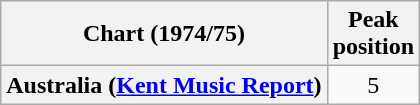<table class="wikitable sortable plainrowheaders">
<tr>
<th scope="col">Chart (1974/75)</th>
<th scope="col">Peak<br>position</th>
</tr>
<tr>
<th scope="row">Australia (<a href='#'>Kent Music Report</a>)</th>
<td style="text-align:center;">5</td>
</tr>
</table>
